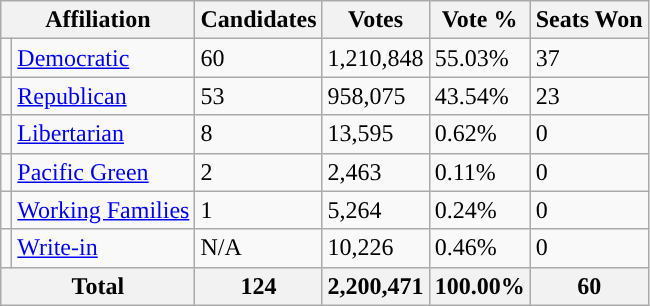<table class="wikitable">
<tr>
<th colspan="2">Affiliation</th>
<th>Candidates</th>
<th>Votes</th>
<th>Vote %</th>
<th>Seats Won</th>
</tr>
<tr>
<td style="background-color:"></td>
<td><a href='#'>Democratic</a></td>
<td>60</td>
<td>1,210,848</td>
<td>55.03%</td>
<td>37</td>
</tr>
<tr>
<td style="background-color:"></td>
<td><a href='#'>Republican</a></td>
<td>53</td>
<td>958,075</td>
<td>43.54%</td>
<td>23</td>
</tr>
<tr>
<td style="background-color:"></td>
<td><a href='#'>Libertarian</a></td>
<td>8</td>
<td>13,595</td>
<td>0.62%</td>
<td>0</td>
</tr>
<tr>
<td style="background-color:"></td>
<td><a href='#'>Pacific Green</a></td>
<td>2</td>
<td>2,463</td>
<td>0.11%</td>
<td>0</td>
</tr>
<tr>
<td style="background-color:"></td>
<td><a href='#'>Working Families</a></td>
<td>1</td>
<td>5,264</td>
<td>0.24%</td>
<td>0</td>
</tr>
<tr>
<td style="background-color:"></td>
<td><a href='#'>Write-in</a></td>
<td>N/A</td>
<td>10,226</td>
<td>0.46%</td>
<td>0</td>
</tr>
<tr>
<th colspan="2">Total</th>
<th>124</th>
<th>2,200,471</th>
<th>100.00%</th>
<th>60</th>
</tr>
</table>
